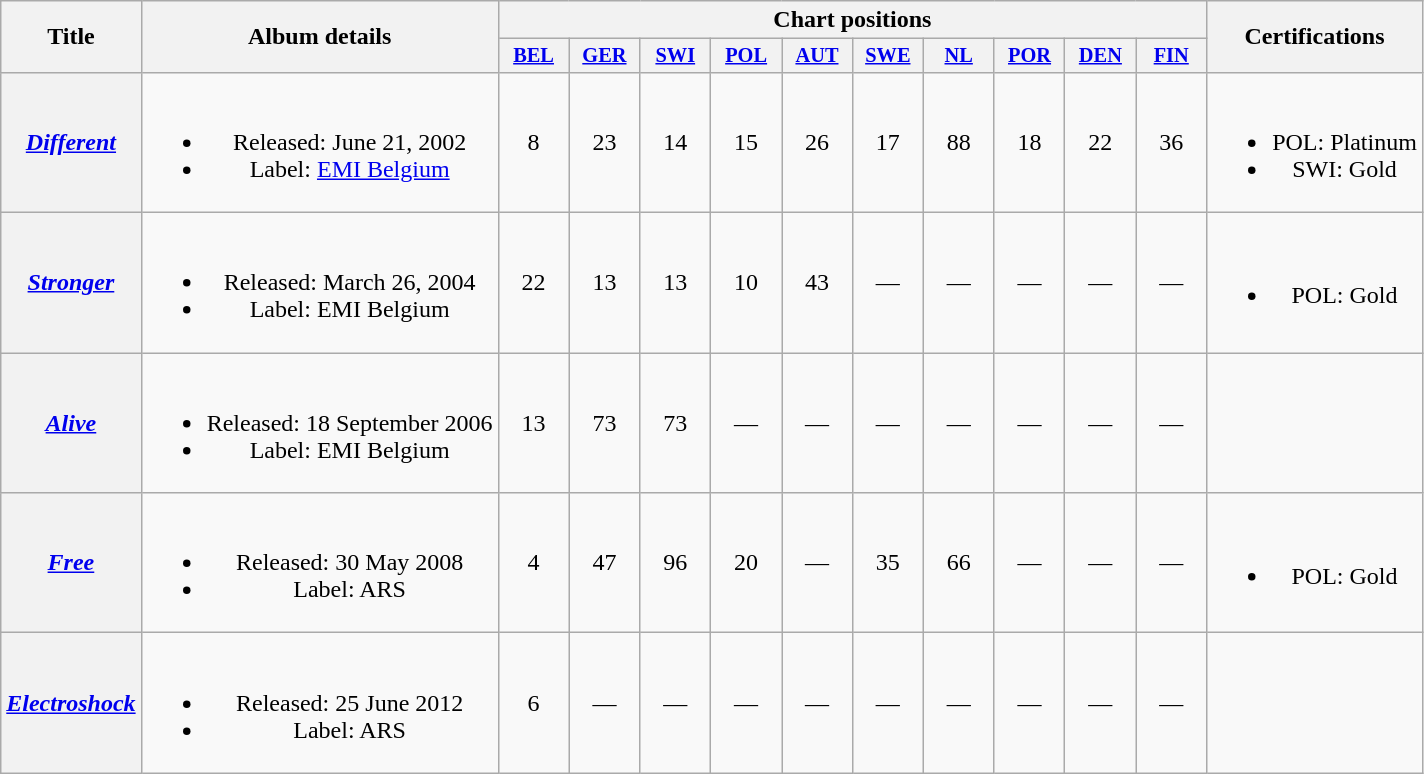<table class="wikitable plainrowheaders" style="text-align:center;">
<tr>
<th scope="col" rowspan="2">Title</th>
<th scope="col" rowspan="2">Album details</th>
<th scope="col" colspan="10">Chart positions</th>
<th scope="col" rowspan="2">Certifications</th>
</tr>
<tr>
<th scope="col" style="width:3em;font-size:85%;"><a href='#'>BEL</a><br></th>
<th scope="col" style="width:3em;font-size:85%;"><a href='#'>GER</a><br></th>
<th scope="col" style="width:3em;font-size:85%;"><a href='#'>SWI</a><br></th>
<th scope="col" style="width:3em;font-size:85%;"><a href='#'>POL</a><br></th>
<th scope="col" style="width:3em;font-size:85%;"><a href='#'>AUT</a><br></th>
<th scope="col" style="width:3em;font-size:85%;"><a href='#'>SWE</a><br></th>
<th scope="col" style="width:3em;font-size:85%;"><a href='#'>NL</a><br></th>
<th scope="col" style="width:3em;font-size:85%;"><a href='#'>POR</a><br></th>
<th scope="col" style="width:3em;font-size:85%;"><a href='#'>DEN</a><br></th>
<th scope="col" style="width:3em;font-size:85%;"><a href='#'>FIN</a><br></th>
</tr>
<tr>
<th scope="row"><em><a href='#'>Different</a></em></th>
<td><br><ul><li>Released: June 21, 2002</li><li>Label: <a href='#'>EMI Belgium</a></li></ul></td>
<td>8</td>
<td>23</td>
<td>14</td>
<td>15</td>
<td>26</td>
<td>17</td>
<td>88</td>
<td>18</td>
<td>22</td>
<td>36</td>
<td><br><ul><li>POL: Platinum</li><li>SWI: Gold</li></ul></td>
</tr>
<tr>
<th scope="row"><em><a href='#'>Stronger</a></em></th>
<td><br><ul><li>Released: March 26, 2004</li><li>Label: EMI Belgium</li></ul></td>
<td>22</td>
<td>13</td>
<td>13</td>
<td>10</td>
<td>43</td>
<td>—</td>
<td>—</td>
<td>—</td>
<td>—</td>
<td>—</td>
<td><br><ul><li>POL: Gold</li></ul></td>
</tr>
<tr>
<th scope="row"><em><a href='#'>Alive</a></em></th>
<td><br><ul><li>Released: 18 September 2006</li><li>Label: EMI Belgium</li></ul></td>
<td>13</td>
<td>73</td>
<td>73</td>
<td>—</td>
<td>—</td>
<td>—</td>
<td>—</td>
<td>—</td>
<td>—</td>
<td>—</td>
<td></td>
</tr>
<tr>
<th scope="row"><em><a href='#'>Free</a></em></th>
<td><br><ul><li>Released: 30 May 2008</li><li>Label: ARS</li></ul></td>
<td>4</td>
<td>47</td>
<td>96</td>
<td>20</td>
<td>—</td>
<td>35</td>
<td>66</td>
<td>—</td>
<td>—</td>
<td>—</td>
<td><br><ul><li>POL: Gold</li></ul></td>
</tr>
<tr>
<th scope="row"><em><a href='#'>Electroshock</a></em></th>
<td><br><ul><li>Released: 25 June 2012</li><li>Label: ARS</li></ul></td>
<td>6</td>
<td>—</td>
<td>—</td>
<td>—</td>
<td>—</td>
<td>—</td>
<td>—</td>
<td>—</td>
<td>—</td>
<td>—</td>
<td></td>
</tr>
</table>
